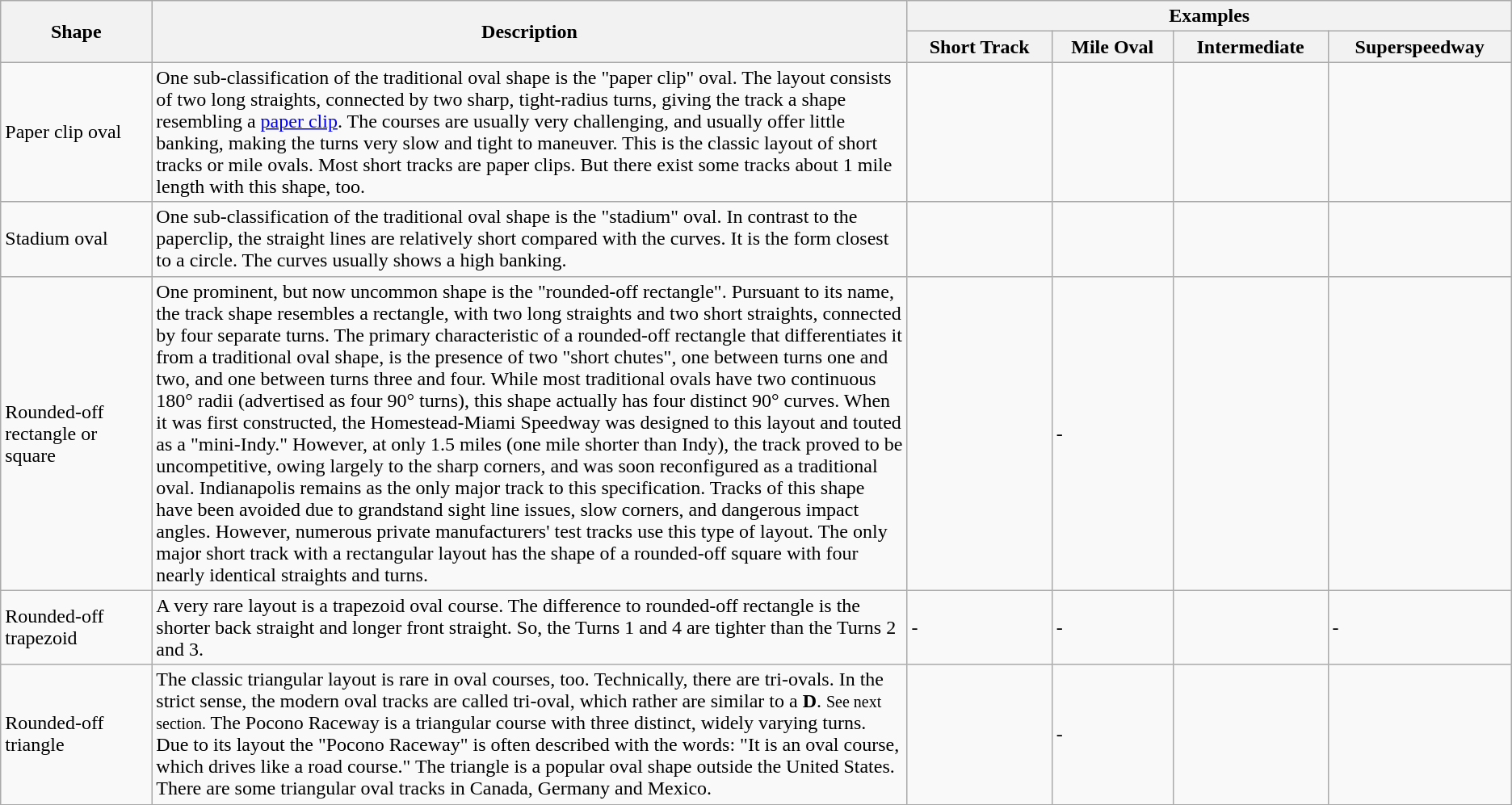<table class="wikitable">
<tr>
<th rowspan="2" width="10%">Shape</th>
<th rowspan="2" width="50%">Description</th>
<th width=40% colspan="4">Examples</th>
</tr>
<tr>
<th>Short Track</th>
<th>Mile Oval</th>
<th>Intermediate</th>
<th>Superspeedway</th>
</tr>
<tr>
<td>Paper clip oval</td>
<td>One sub-classification of the traditional oval shape is the "paper clip" oval. The layout consists of two long straights, connected by two sharp, tight-radius turns, giving the track a shape resembling a <a href='#'>paper clip</a>. The courses are usually very challenging, and usually offer little banking, making the turns very slow and tight to maneuver. This is the classic layout of short tracks or mile ovals. Most short tracks are paper clips. But there exist some tracks about 1 mile length with this shape, too.</td>
<td></td>
<td></td>
<td></td>
<td></td>
</tr>
<tr>
<td>Stadium oval</td>
<td>One sub-classification of the traditional oval shape is the "stadium" oval. In contrast to the paperclip, the straight lines are relatively short compared with the curves. It is the form closest to a circle. The curves usually shows a high banking.</td>
<td></td>
<td></td>
<td></td>
</tr>
<tr>
<td>Rounded-off rectangle or square</td>
<td>One prominent, but now uncommon shape is the "rounded-off rectangle". Pursuant to its name, the track shape resembles a rectangle, with two long straights and two short straights, connected by four separate turns. The primary characteristic of a rounded-off rectangle that differentiates it from a traditional oval shape, is the presence of two "short chutes", one between turns one and two, and one between turns three and four. While most traditional ovals have two continuous 180° radii (advertised as four 90° turns), this shape actually has four distinct 90° curves.  When it was first constructed, the Homestead-Miami Speedway was designed to this layout and touted as a "mini-Indy." However, at only 1.5 miles (one mile shorter than Indy), the track proved to be uncompetitive, owing largely to the sharp corners, and was soon reconfigured as a traditional oval. Indianapolis remains as the only major track to this specification. Tracks of this shape have been avoided due to grandstand sight line issues, slow corners, and dangerous impact angles. However, numerous private manufacturers' test tracks use this type of layout. The only major short track with a rectangular layout has the shape of a rounded-off square with four nearly identical straights and turns.</td>
<td></td>
<td>-</td>
<td></td>
<td></td>
</tr>
<tr>
<td>Rounded-off trapezoid</td>
<td>A very rare layout is a trapezoid oval course. The difference to rounded-off rectangle is the shorter back straight and longer front straight. So, the Turns 1 and 4 are tighter than the Turns 2 and 3.</td>
<td>-</td>
<td>-</td>
<td></td>
<td>-</td>
</tr>
<tr>
<td>Rounded-off triangle</td>
<td>The classic triangular layout is rare in oval courses, too. Technically, there are tri-ovals. In the strict sense, the modern oval tracks are called tri-oval, which rather are similar to a <strong>D</strong>. <small>See next section.</small> The Pocono Raceway is a triangular course with three distinct, widely varying turns. Due to its layout the "Pocono Raceway" is often described with the words: "It is an oval course, which drives like a road course." The triangle is a popular oval shape outside the United States. There are some triangular oval tracks in Canada, Germany and Mexico.</td>
<td></td>
<td>-</td>
<td></td>
<td></td>
</tr>
<tr>
</tr>
</table>
